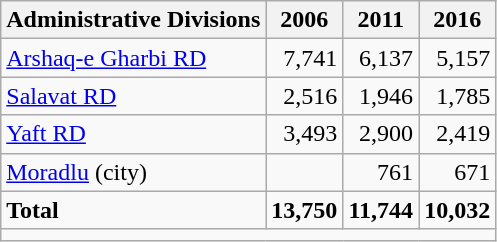<table class="wikitable">
<tr>
<th>Administrative Divisions</th>
<th>2006</th>
<th>2011</th>
<th>2016</th>
</tr>
<tr>
<td><a href='#'>Arshaq-e Gharbi RD</a></td>
<td style="text-align: right;">7,741</td>
<td style="text-align: right;">6,137</td>
<td style="text-align: right;">5,157</td>
</tr>
<tr>
<td><a href='#'>Salavat RD</a></td>
<td style="text-align: right;">2,516</td>
<td style="text-align: right;">1,946</td>
<td style="text-align: right;">1,785</td>
</tr>
<tr>
<td><a href='#'>Yaft RD</a></td>
<td style="text-align: right;">3,493</td>
<td style="text-align: right;">2,900</td>
<td style="text-align: right;">2,419</td>
</tr>
<tr>
<td><a href='#'>Moradlu</a> (city)</td>
<td style="text-align: right;"></td>
<td style="text-align: right;">761</td>
<td style="text-align: right;">671</td>
</tr>
<tr>
<td><strong>Total</strong></td>
<td style="text-align: right;"><strong>13,750</strong></td>
<td style="text-align: right;"><strong>11,744</strong></td>
<td style="text-align: right;"><strong>10,032</strong></td>
</tr>
<tr>
<td colspan=4></td>
</tr>
</table>
